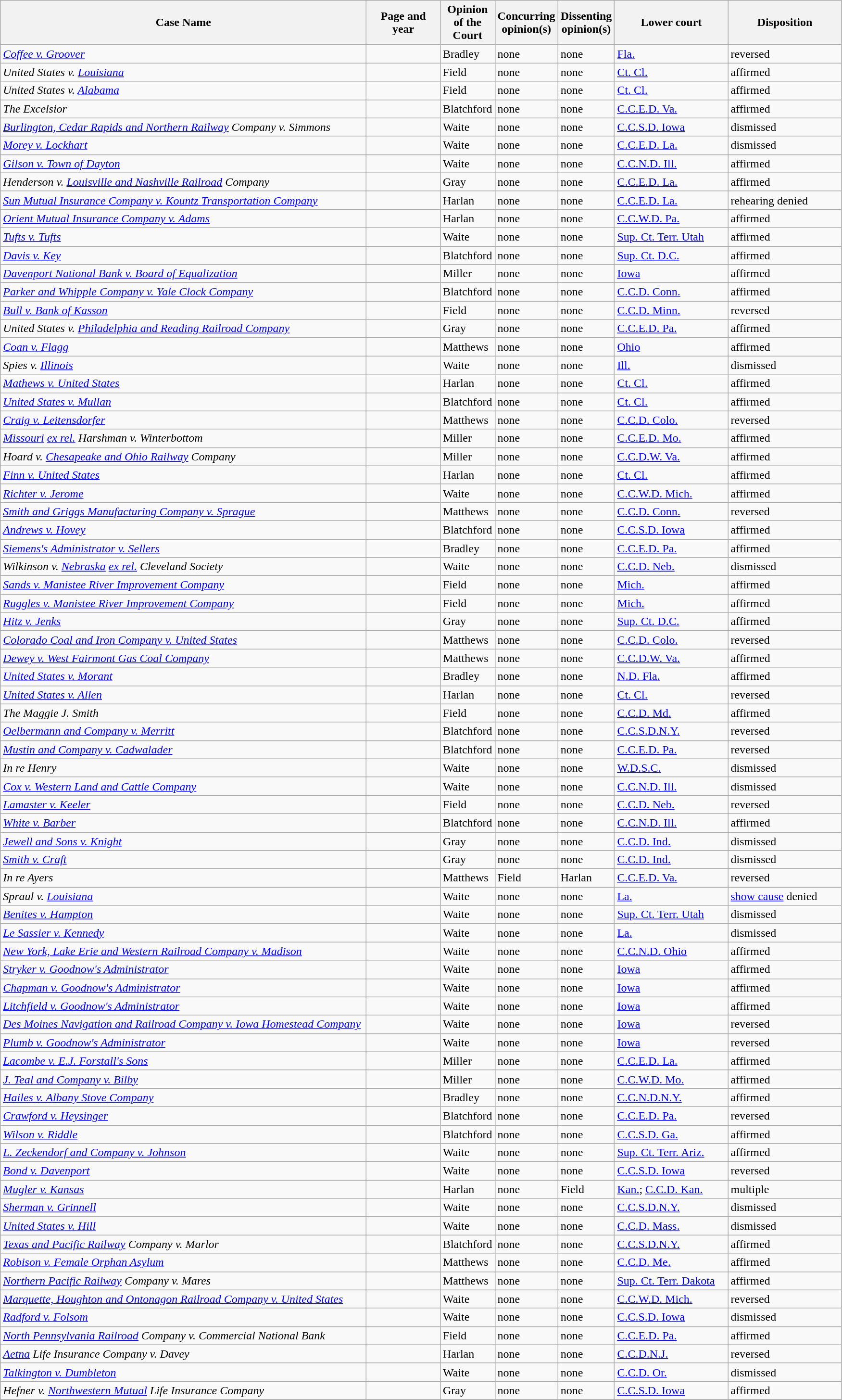<table class="wikitable sortable">
<tr>
<th scope="col" style="width: 500px;">Case Name</th>
<th scope="col" style="width: 95px;">Page and year</th>
<th scope="col" style="width: 10px;">Opinion of the Court</th>
<th scope="col" style="width: 10px;">Concurring opinion(s)</th>
<th scope="col" style="width: 10px;">Dissenting opinion(s)</th>
<th scope="col" style="width: 150px;">Lower court</th>
<th scope="col" style="width: 150px;">Disposition</th>
</tr>
<tr>
<td><em><a href='#'>Coffee v. Groover</a></em></td>
<td align="right"></td>
<td>Bradley</td>
<td>none</td>
<td>none</td>
<td><a href='#'>Fla.</a></td>
<td>reversed</td>
</tr>
<tr>
<td><em>United States v. <a href='#'>Louisiana</a></em></td>
<td align="right"></td>
<td>Field</td>
<td>none</td>
<td>none</td>
<td><a href='#'>Ct. Cl.</a></td>
<td>affirmed</td>
</tr>
<tr>
<td><em>United States v. <a href='#'>Alabama</a></em></td>
<td align="right"></td>
<td>Field</td>
<td>none</td>
<td>none</td>
<td><a href='#'>Ct. Cl.</a></td>
<td>affirmed</td>
</tr>
<tr>
<td><em>The Excelsior</em></td>
<td align="right"></td>
<td>Blatchford</td>
<td>none</td>
<td>none</td>
<td><a href='#'>C.C.E.D. Va.</a></td>
<td>affirmed</td>
</tr>
<tr>
<td><em><a href='#'>Burlington, Cedar Rapids and Northern Railway</a> Company v. Simmons</em></td>
<td align="right"></td>
<td>Waite</td>
<td>none</td>
<td>none</td>
<td><a href='#'>C.C.S.D. Iowa</a></td>
<td>dismissed</td>
</tr>
<tr>
<td><em><a href='#'>Morey v. Lockhart</a></em></td>
<td align="right"></td>
<td>Waite</td>
<td>none</td>
<td>none</td>
<td><a href='#'>C.C.E.D. La.</a></td>
<td>dismissed</td>
</tr>
<tr>
<td><em><a href='#'>Gilson v. Town of Dayton</a></em></td>
<td align="right"></td>
<td>Waite</td>
<td>none</td>
<td>none</td>
<td><a href='#'>C.C.N.D. Ill.</a></td>
<td>affirmed</td>
</tr>
<tr>
<td><em>Henderson v. <a href='#'>Louisville and Nashville Railroad</a> Company</em></td>
<td align="right"></td>
<td>Gray</td>
<td>none</td>
<td>none</td>
<td><a href='#'>C.C.E.D. La.</a></td>
<td>affirmed</td>
</tr>
<tr>
<td><em><a href='#'>Sun Mutual Insurance Company v. Kountz Transportation Company</a></em></td>
<td align="right"></td>
<td>Harlan</td>
<td>none</td>
<td>none</td>
<td><a href='#'>C.C.E.D. La.</a></td>
<td>rehearing denied</td>
</tr>
<tr>
<td><em><a href='#'>Orient Mutual Insurance Company v. Adams</a></em></td>
<td align="right"></td>
<td>Harlan</td>
<td>none</td>
<td>none</td>
<td><a href='#'>C.C.W.D. Pa.</a></td>
<td>affirmed</td>
</tr>
<tr>
<td><em><a href='#'>Tufts v. Tufts</a></em></td>
<td align="right"></td>
<td>Waite</td>
<td>none</td>
<td>none</td>
<td><a href='#'>Sup. Ct. Terr. Utah</a></td>
<td>affirmed</td>
</tr>
<tr>
<td><em><a href='#'>Davis v. Key</a></em></td>
<td align="right"></td>
<td>Blatchford</td>
<td>none</td>
<td>none</td>
<td><a href='#'>Sup. Ct. D.C.</a></td>
<td>affirmed</td>
</tr>
<tr>
<td><em><a href='#'>Davenport National Bank v. Board of Equalization</a></em></td>
<td align="right"></td>
<td>Miller</td>
<td>none</td>
<td>none</td>
<td><a href='#'>Iowa</a></td>
<td>affirmed</td>
</tr>
<tr>
<td><em><a href='#'>Parker and Whipple Company v. Yale Clock Company</a></em></td>
<td align="right"></td>
<td>Blatchford</td>
<td>none</td>
<td>none</td>
<td><a href='#'>C.C.D. Conn.</a></td>
<td>affirmed</td>
</tr>
<tr>
<td><em><a href='#'>Bull v. Bank of Kasson</a></em></td>
<td align="right"></td>
<td>Field</td>
<td>none</td>
<td>none</td>
<td><a href='#'>C.C.D. Minn.</a></td>
<td>reversed</td>
</tr>
<tr>
<td><em>United States v. <a href='#'>Philadelphia and Reading Railroad Company</a></em></td>
<td align="right"></td>
<td>Gray</td>
<td>none</td>
<td>none</td>
<td><a href='#'>C.C.E.D. Pa.</a></td>
<td>affirmed</td>
</tr>
<tr>
<td><em><a href='#'>Coan v. Flagg</a></em></td>
<td align="right"></td>
<td>Matthews</td>
<td>none</td>
<td>none</td>
<td><a href='#'>Ohio</a></td>
<td>affirmed</td>
</tr>
<tr>
<td><em>Spies v. <a href='#'>Illinois</a></em></td>
<td align="right"></td>
<td>Waite</td>
<td>none</td>
<td>none</td>
<td><a href='#'>Ill.</a></td>
<td>dismissed</td>
</tr>
<tr>
<td><em><a href='#'>Mathews v. United States</a></em></td>
<td align="right"></td>
<td>Harlan</td>
<td>none</td>
<td>none</td>
<td><a href='#'>Ct. Cl.</a></td>
<td>affirmed</td>
</tr>
<tr>
<td><em><a href='#'>United States v. Mullan</a></em></td>
<td align="right"></td>
<td>Blatchford</td>
<td>none</td>
<td>none</td>
<td><a href='#'>Ct. Cl.</a></td>
<td>affirmed</td>
</tr>
<tr>
<td><em><a href='#'>Craig v. Leitensdorfer</a></em></td>
<td align="right"></td>
<td>Matthews</td>
<td>none</td>
<td>none</td>
<td><a href='#'>C.C.D. Colo.</a></td>
<td>reversed</td>
</tr>
<tr>
<td><em><a href='#'>Missouri</a> <a href='#'>ex rel.</a> Harshman v. Winterbottom</em></td>
<td align="right"></td>
<td>Miller</td>
<td>none</td>
<td>none</td>
<td><a href='#'>C.C.E.D. Mo.</a></td>
<td>affirmed</td>
</tr>
<tr>
<td><em>Hoard v. <a href='#'>Chesapeake and Ohio Railway</a> Company</em></td>
<td align="right"></td>
<td>Miller</td>
<td>none</td>
<td>none</td>
<td><a href='#'>C.C.D.W. Va.</a></td>
<td>affirmed</td>
</tr>
<tr>
<td><em><a href='#'>Finn v. United States</a></em></td>
<td align="right"></td>
<td>Harlan</td>
<td>none</td>
<td>none</td>
<td><a href='#'>Ct. Cl.</a></td>
<td>affirmed</td>
</tr>
<tr>
<td><em><a href='#'>Richter v. Jerome</a></em></td>
<td align="right"></td>
<td>Waite</td>
<td>none</td>
<td>none</td>
<td><a href='#'>C.C.W.D. Mich.</a></td>
<td>affirmed</td>
</tr>
<tr>
<td><em><a href='#'>Smith and Griggs Manufacturing Company v. Sprague</a></em></td>
<td align="right"></td>
<td>Matthews</td>
<td>none</td>
<td>none</td>
<td><a href='#'>C.C.D. Conn.</a></td>
<td>reversed</td>
</tr>
<tr>
<td><em><a href='#'>Andrews v. Hovey</a></em></td>
<td align="right"></td>
<td>Blatchford</td>
<td>none</td>
<td>none</td>
<td><a href='#'>C.C.S.D. Iowa</a></td>
<td>affirmed</td>
</tr>
<tr>
<td><em><a href='#'>Siemens's Administrator v. Sellers</a></em></td>
<td align="right"></td>
<td>Bradley</td>
<td>none</td>
<td>none</td>
<td><a href='#'>C.C.E.D. Pa.</a></td>
<td>affirmed</td>
</tr>
<tr>
<td><em>Wilkinson v. <a href='#'>Nebraska</a> <a href='#'>ex rel.</a> Cleveland Society</em></td>
<td align="right"></td>
<td>Waite</td>
<td>none</td>
<td>none</td>
<td><a href='#'>C.C.D. Neb.</a></td>
<td>dismissed</td>
</tr>
<tr>
<td><em><a href='#'>Sands v. Manistee River Improvement Company</a></em></td>
<td align="right"></td>
<td>Field</td>
<td>none</td>
<td>none</td>
<td><a href='#'>Mich.</a></td>
<td>affirmed</td>
</tr>
<tr>
<td><em><a href='#'>Ruggles v. Manistee River Improvement Company</a></em></td>
<td align="right"></td>
<td>Field</td>
<td>none</td>
<td>none</td>
<td><a href='#'>Mich.</a></td>
<td>affirmed</td>
</tr>
<tr>
<td><em><a href='#'>Hitz v. Jenks</a></em></td>
<td align="right"></td>
<td>Gray</td>
<td>none</td>
<td>none</td>
<td><a href='#'>Sup. Ct. D.C.</a></td>
<td>affirmed</td>
</tr>
<tr>
<td><em><a href='#'>Colorado Coal and Iron Company v. United States</a></em></td>
<td align="right"></td>
<td>Matthews</td>
<td>none</td>
<td>none</td>
<td><a href='#'>C.C.D. Colo.</a></td>
<td>reversed</td>
</tr>
<tr>
<td><em><a href='#'>Dewey v. West Fairmont Gas Coal Company</a></em></td>
<td align="right"></td>
<td>Matthews</td>
<td>none</td>
<td>none</td>
<td><a href='#'>C.C.D.W. Va.</a></td>
<td>affirmed</td>
</tr>
<tr>
<td><em><a href='#'>United States v. Morant</a></em></td>
<td align="right"></td>
<td>Bradley</td>
<td>none</td>
<td>none</td>
<td><a href='#'>N.D. Fla.</a></td>
<td>affirmed</td>
</tr>
<tr>
<td><em><a href='#'>United States v. Allen</a></em></td>
<td align="right"></td>
<td>Harlan</td>
<td>none</td>
<td>none</td>
<td><a href='#'>Ct. Cl.</a></td>
<td>reversed</td>
</tr>
<tr>
<td><em>The Maggie J. Smith</em></td>
<td align="right"></td>
<td>Field</td>
<td>none</td>
<td>none</td>
<td><a href='#'>C.C.D. Md.</a></td>
<td>affirmed</td>
</tr>
<tr>
<td><em><a href='#'>Oelbermann and Company v. Merritt</a></em></td>
<td align="right"></td>
<td>Blatchford</td>
<td>none</td>
<td>none</td>
<td><a href='#'>C.C.S.D.N.Y.</a></td>
<td>reversed</td>
</tr>
<tr>
<td><em><a href='#'>Mustin and Company v. Cadwalader</a></em></td>
<td align="right"></td>
<td>Blatchford</td>
<td>none</td>
<td>none</td>
<td><a href='#'>C.C.E.D. Pa.</a></td>
<td>reversed</td>
</tr>
<tr>
<td><em>In re Henry</em></td>
<td align="right"></td>
<td>Waite</td>
<td>none</td>
<td>none</td>
<td><a href='#'>W.D.S.C.</a></td>
<td>dismissed</td>
</tr>
<tr>
<td><em><a href='#'>Cox v. Western Land and Cattle Company</a></em></td>
<td align="right"></td>
<td>Waite</td>
<td>none</td>
<td>none</td>
<td><a href='#'>C.C.N.D. Ill.</a></td>
<td>dismissed</td>
</tr>
<tr>
<td><em><a href='#'>Lamaster v. Keeler</a></em></td>
<td align="right"></td>
<td>Field</td>
<td>none</td>
<td>none</td>
<td><a href='#'>C.C.D. Neb.</a></td>
<td>reversed</td>
</tr>
<tr>
<td><em><a href='#'>White v. Barber</a></em></td>
<td align="right"></td>
<td>Blatchford</td>
<td>none</td>
<td>none</td>
<td><a href='#'>C.C.N.D. Ill.</a></td>
<td>affirmed</td>
</tr>
<tr>
<td><em><a href='#'>Jewell and Sons v. Knight</a></em></td>
<td align="right"></td>
<td>Gray</td>
<td>none</td>
<td>none</td>
<td><a href='#'>C.C.D. Ind.</a></td>
<td>dismissed</td>
</tr>
<tr>
<td><em><a href='#'>Smith v. Craft</a></em></td>
<td align="right"></td>
<td>Gray</td>
<td>none</td>
<td>none</td>
<td><a href='#'>C.C.D. Ind.</a></td>
<td>dismissed</td>
</tr>
<tr>
<td><em>In re Ayers</em></td>
<td align="right"></td>
<td>Matthews</td>
<td>Field</td>
<td>Harlan</td>
<td><a href='#'>C.C.E.D. Va.</a></td>
<td>reversed</td>
</tr>
<tr>
<td><em>Spraul v. <a href='#'>Louisiana</a></em></td>
<td align="right"></td>
<td>Waite</td>
<td>none</td>
<td>none</td>
<td><a href='#'>La.</a></td>
<td><a href='#'>show cause</a> denied</td>
</tr>
<tr>
<td><em><a href='#'>Benites v. Hampton</a></em></td>
<td align="right"></td>
<td>Waite</td>
<td>none</td>
<td>none</td>
<td><a href='#'>Sup. Ct. Terr. Utah</a></td>
<td>dismissed</td>
</tr>
<tr>
<td><em><a href='#'>Le Sassier v. Kennedy</a></em></td>
<td align="right"></td>
<td>Waite</td>
<td>none</td>
<td>none</td>
<td><a href='#'>La.</a></td>
<td>dismissed</td>
</tr>
<tr>
<td><em><a href='#'>New York, Lake Erie and Western Railroad Company v. Madison</a></em></td>
<td align="right"></td>
<td>Waite</td>
<td>none</td>
<td>none</td>
<td><a href='#'>C.C.N.D. Ohio</a></td>
<td>affirmed</td>
</tr>
<tr>
<td><em><a href='#'>Stryker v. Goodnow's Administrator</a></em></td>
<td align="right"></td>
<td>Waite</td>
<td>none</td>
<td>none</td>
<td><a href='#'>Iowa</a></td>
<td>affirmed</td>
</tr>
<tr>
<td><em><a href='#'>Chapman v. Goodnow's Administrator</a></em></td>
<td align="right"></td>
<td>Waite</td>
<td>none</td>
<td>none</td>
<td><a href='#'>Iowa</a></td>
<td>affirmed</td>
</tr>
<tr>
<td><em><a href='#'>Litchfield v. Goodnow's Administrator</a></em></td>
<td align="right"></td>
<td>Waite</td>
<td>none</td>
<td>none</td>
<td><a href='#'>Iowa</a></td>
<td>affirmed</td>
</tr>
<tr>
<td><em><a href='#'>Des Moines Navigation and Railroad Company v. Iowa Homestead Company</a></em></td>
<td align="right"></td>
<td>Waite</td>
<td>none</td>
<td>none</td>
<td><a href='#'>Iowa</a></td>
<td>reversed</td>
</tr>
<tr>
<td><em><a href='#'>Plumb v. Goodnow's Administrator</a></em></td>
<td align="right"></td>
<td>Waite</td>
<td>none</td>
<td>none</td>
<td><a href='#'>Iowa</a></td>
<td>reversed</td>
</tr>
<tr>
<td><em><a href='#'>Lacombe v. E.J. Forstall's Sons</a></em></td>
<td align="right"></td>
<td>Miller</td>
<td>none</td>
<td>none</td>
<td><a href='#'>C.C.E.D. La.</a></td>
<td>affirmed</td>
</tr>
<tr>
<td><em><a href='#'>J. Teal and Company v. Bilby</a></em></td>
<td align="right"></td>
<td>Miller</td>
<td>none</td>
<td>none</td>
<td><a href='#'>C.C.W.D. Mo.</a></td>
<td>affirmed</td>
</tr>
<tr>
<td><em><a href='#'>Hailes v. Albany Stove Company</a></em></td>
<td align="right"></td>
<td>Bradley</td>
<td>none</td>
<td>none</td>
<td><a href='#'>C.C.N.D.N.Y.</a></td>
<td>affirmed</td>
</tr>
<tr>
<td><em><a href='#'>Crawford v. Heysinger</a></em></td>
<td align="right"></td>
<td>Blatchford</td>
<td>none</td>
<td>none</td>
<td><a href='#'>C.C.E.D. Pa.</a></td>
<td>reversed</td>
</tr>
<tr>
<td><em><a href='#'>Wilson v. Riddle</a></em></td>
<td align="right"></td>
<td>Blatchford</td>
<td>none</td>
<td>none</td>
<td><a href='#'>C.C.S.D. Ga.</a></td>
<td>affirmed</td>
</tr>
<tr>
<td><em><a href='#'>L. Zeckendorf and Company v. Johnson</a></em></td>
<td align="right"></td>
<td>Waite</td>
<td>none</td>
<td>none</td>
<td><a href='#'>Sup. Ct. Terr. Ariz.</a></td>
<td>affirmed</td>
</tr>
<tr>
<td><em><a href='#'>Bond v. Davenport</a></em></td>
<td align="right"></td>
<td>Waite</td>
<td>none</td>
<td>none</td>
<td><a href='#'>C.C.S.D. Iowa</a></td>
<td>reversed</td>
</tr>
<tr>
<td><em><a href='#'>Mugler v. Kansas</a></em></td>
<td align="right"></td>
<td>Harlan</td>
<td>none</td>
<td>Field</td>
<td><a href='#'>Kan.</a>; <a href='#'>C.C.D. Kan.</a></td>
<td>multiple</td>
</tr>
<tr>
<td><em><a href='#'>Sherman v. Grinnell</a></em></td>
<td align="right"></td>
<td>Waite</td>
<td>none</td>
<td>none</td>
<td><a href='#'>C.C.S.D.N.Y.</a></td>
<td>dismissed</td>
</tr>
<tr>
<td><em><a href='#'>United States v. Hill</a></em></td>
<td align="right"></td>
<td>Waite</td>
<td>none</td>
<td>none</td>
<td><a href='#'>C.C.D. Mass.</a></td>
<td>dismissed</td>
</tr>
<tr>
<td><em><a href='#'>Texas and Pacific Railway</a> Company v. Marlor</em></td>
<td align="right"></td>
<td>Blatchford</td>
<td>none</td>
<td>none</td>
<td><a href='#'>C.C.S.D.N.Y.</a></td>
<td>affirmed</td>
</tr>
<tr>
<td><em><a href='#'>Robison v. Female Orphan Asylum</a></em></td>
<td align="right"></td>
<td>Matthews</td>
<td>none</td>
<td>none</td>
<td><a href='#'>C.C.D. Me.</a></td>
<td>affirmed</td>
</tr>
<tr>
<td><em><a href='#'>Northern Pacific Railway</a> Company v. Mares</em></td>
<td align="right"></td>
<td>Matthews</td>
<td>none</td>
<td>none</td>
<td><a href='#'>Sup. Ct. Terr. Dakota</a></td>
<td>affirmed</td>
</tr>
<tr>
<td><em><a href='#'>Marquette, Houghton and Ontonagon Railroad Company v. United States</a></em></td>
<td align="right"></td>
<td>Waite</td>
<td>none</td>
<td>none</td>
<td><a href='#'>C.C.W.D. Mich.</a></td>
<td>reversed</td>
</tr>
<tr>
<td><em><a href='#'>Radford v. Folsom</a></em></td>
<td align="right"></td>
<td>Waite</td>
<td>none</td>
<td>none</td>
<td><a href='#'>C.C.S.D. Iowa</a></td>
<td>dismissed</td>
</tr>
<tr>
<td><em><a href='#'>North Pennsylvania Railroad</a> Company v. Commercial National Bank</em></td>
<td align="right"></td>
<td>Field</td>
<td>none</td>
<td>none</td>
<td><a href='#'>C.C.E.D. Pa.</a></td>
<td>affirmed</td>
</tr>
<tr>
<td><em><a href='#'>Aetna</a> Life Insurance Company v. Davey</em></td>
<td align="right"></td>
<td>Harlan</td>
<td>none</td>
<td>none</td>
<td><a href='#'>C.C.D.N.J.</a></td>
<td>reversed</td>
</tr>
<tr>
<td><em><a href='#'>Talkington v. Dumbleton</a></em></td>
<td align="right"></td>
<td>Waite</td>
<td>none</td>
<td>none</td>
<td><a href='#'>C.C.D. Or.</a></td>
<td>dismissed</td>
</tr>
<tr>
<td><em>Hefner v. <a href='#'>Northwestern Mutual</a> Life Insurance Company</em></td>
<td align="right"></td>
<td>Gray</td>
<td>none</td>
<td>none</td>
<td><a href='#'>C.C.S.D. Iowa</a></td>
<td>affirmed</td>
</tr>
<tr>
</tr>
</table>
